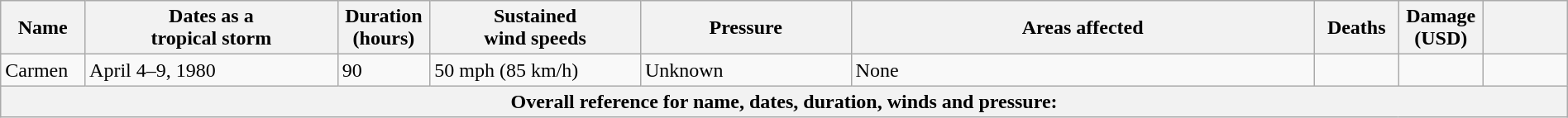<table class="wikitable sortable" width="100%">
<tr>
<th scope="col" width="5%">Name</th>
<th scope="col" width="15%" data-sort-type="isoDate">Dates as a<br>tropical storm</th>
<th scope="col" width="5%">Duration<br>(hours)</th>
<th scope="col" width="12.5%">Sustained<br>wind speeds</th>
<th scope="col" width="12.5%">Pressure</th>
<th scope="col" width="27.5%" class="unsortable">Areas affected</th>
<th scope="col" width="5%">Deaths</th>
<th scope="col" width="5%">Damage<br>(USD)</th>
<th scope="col" width="5%" class="unsortable"></th>
</tr>
<tr>
<td>Carmen</td>
<td>April 4–9, 1980</td>
<td>90</td>
<td>50 mph (85 km/h)</td>
<td>Unknown</td>
<td>None</td>
<td None></td>
<td></td>
</tr>
<tr>
<th colspan=9>Overall reference for name, dates, duration, winds and pressure:</th>
</tr>
</table>
